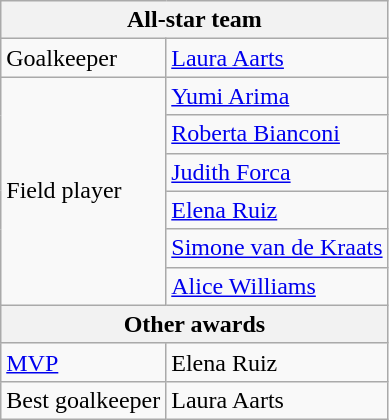<table class="wikitable">
<tr>
<th colspan=2>All-star team</th>
</tr>
<tr>
<td>Goalkeeper</td>
<td> <a href='#'>Laura Aarts</a></td>
</tr>
<tr>
<td rowspan=6>Field player</td>
<td> <a href='#'>Yumi Arima</a></td>
</tr>
<tr>
<td> <a href='#'>Roberta Bianconi</a></td>
</tr>
<tr>
<td> <a href='#'>Judith Forca</a></td>
</tr>
<tr>
<td> <a href='#'>Elena Ruiz</a></td>
</tr>
<tr>
<td> <a href='#'>Simone van de Kraats</a></td>
</tr>
<tr>
<td> <a href='#'>Alice Williams</a></td>
</tr>
<tr>
<th colspan=2>Other awards</th>
</tr>
<tr>
<td><a href='#'>MVP</a></td>
<td> Elena Ruiz</td>
</tr>
<tr>
<td>Best goalkeeper</td>
<td> Laura Aarts</td>
</tr>
</table>
